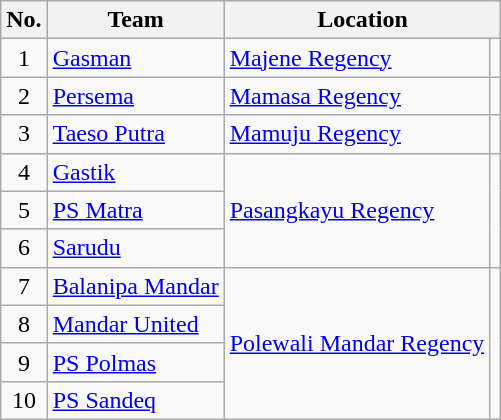<table class="wikitable">
<tr>
<th>No.</th>
<th>Team</th>
<th colspan=2>Location</th>
</tr>
<tr>
<td align=center>1</td>
<td><a href='#'>Gasman</a></td>
<td><a href='#'>Majene Regency</a></td>
<td></td>
</tr>
<tr>
<td align=center>2</td>
<td><a href='#'>Persema</a></td>
<td><a href='#'>Mamasa Regency</a></td>
<td></td>
</tr>
<tr>
<td align=center>3</td>
<td><a href='#'>Taeso Putra</a></td>
<td><a href='#'>Mamuju Regency</a></td>
<td></td>
</tr>
<tr>
<td align=center>4</td>
<td><a href='#'>Gastik</a></td>
<td rowspan=3><a href='#'>Pasangkayu Regency</a></td>
<td rowspan=3></td>
</tr>
<tr>
<td align=center>5</td>
<td><a href='#'>PS Matra</a></td>
</tr>
<tr>
<td align=center>6</td>
<td><a href='#'>Sarudu</a></td>
</tr>
<tr>
<td align=center>7</td>
<td><a href='#'>Balanipa Mandar</a></td>
<td rowspan=4><a href='#'>Polewali Mandar Regency</a></td>
<td rowspan=4></td>
</tr>
<tr>
<td align=center>8</td>
<td><a href='#'>Mandar United</a></td>
</tr>
<tr>
<td align=center>9</td>
<td><a href='#'>PS Polmas</a></td>
</tr>
<tr>
<td align=center>10</td>
<td><a href='#'>PS Sandeq</a></td>
</tr>
</table>
